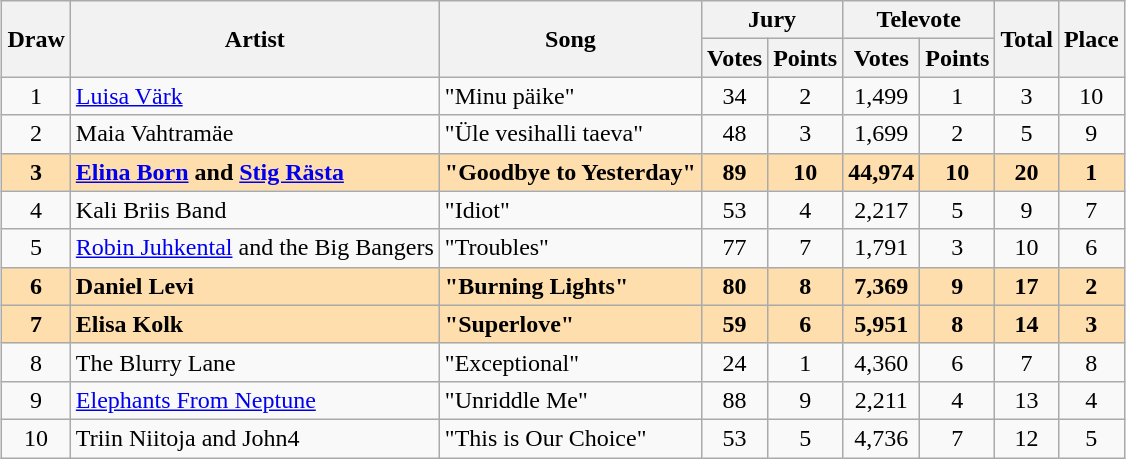<table class="sortable wikitable" style="margin: 1em auto 1em auto; text-align:center;">
<tr>
<th rowspan="2">Draw</th>
<th rowspan="2">Artist</th>
<th rowspan="2">Song</th>
<th colspan="2">Jury</th>
<th colspan="2">Televote</th>
<th rowspan="2">Total</th>
<th rowspan="2">Place</th>
</tr>
<tr>
<th>Votes</th>
<th>Points</th>
<th>Votes</th>
<th>Points</th>
</tr>
<tr>
<td>1</td>
<td align="left"><a href='#'>Luisa Värk</a></td>
<td align="left">"Minu päike"</td>
<td>34</td>
<td>2</td>
<td>1,499</td>
<td>1</td>
<td>3</td>
<td>10</td>
</tr>
<tr>
<td>2</td>
<td align="left">Maia Vahtramäe</td>
<td align="left">"Üle vesihalli taeva"</td>
<td>48</td>
<td>3</td>
<td>1,699</td>
<td>2</td>
<td>5</td>
<td>9</td>
</tr>
<tr style="font-weight:bold;background:navajowhite;">
<td>3</td>
<td align="left"><a href='#'>Elina Born</a> and <a href='#'>Stig Rästa</a></td>
<td align="left">"Goodbye to Yesterday"</td>
<td>89</td>
<td>10</td>
<td>44,974</td>
<td>10</td>
<td>20</td>
<td>1</td>
</tr>
<tr>
<td>4</td>
<td align="left">Kali Briis Band</td>
<td align="left">"Idiot"</td>
<td>53</td>
<td>4</td>
<td>2,217</td>
<td>5</td>
<td>9</td>
<td>7</td>
</tr>
<tr>
<td>5</td>
<td align="left"><a href='#'>Robin Juhkental</a> and the Big Bangers</td>
<td align="left">"Troubles"</td>
<td>77</td>
<td>7</td>
<td>1,791</td>
<td>3</td>
<td>10</td>
<td>6</td>
</tr>
<tr style="font-weight:bold; background:navajowhite;">
<td>6</td>
<td align="left">Daniel Levi</td>
<td align="left">"Burning Lights"</td>
<td>80</td>
<td>8</td>
<td>7,369</td>
<td>9</td>
<td>17</td>
<td>2</td>
</tr>
<tr style="font-weight:bold; background:navajowhite;">
<td>7</td>
<td align="left">Elisa Kolk</td>
<td align="left">"Superlove"</td>
<td>59</td>
<td>6</td>
<td>5,951</td>
<td>8</td>
<td>14</td>
<td>3</td>
</tr>
<tr>
<td>8</td>
<td align="left" data-sort-value="Blurry Lane, The">The Blurry Lane</td>
<td align="left">"Exceptional"</td>
<td>24</td>
<td>1</td>
<td>4,360</td>
<td>6</td>
<td>7</td>
<td>8</td>
</tr>
<tr>
<td>9</td>
<td align="left"><a href='#'>Elephants From Neptune</a></td>
<td align="left">"Unriddle Me"</td>
<td>88</td>
<td>9</td>
<td>2,211</td>
<td>4</td>
<td>13</td>
<td>4</td>
</tr>
<tr>
<td>10</td>
<td align="left">Triin Niitoja and John4</td>
<td align="left">"This is Our Choice"</td>
<td>53</td>
<td>5</td>
<td>4,736</td>
<td>7</td>
<td>12</td>
<td>5</td>
</tr>
</table>
